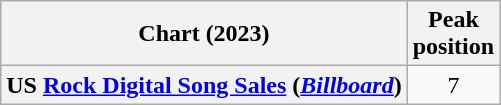<table class="wikitable plainrowheaders">
<tr>
<th scope="col">Chart (2023)</th>
<th scope="col">Peak<br>position</th>
</tr>
<tr>
<th scope="row">US <a href='#'>Rock Digital Song Sales</a> (<em><a href='#'>Billboard</a></em>)</th>
<td align="center">7</td>
</tr>
</table>
